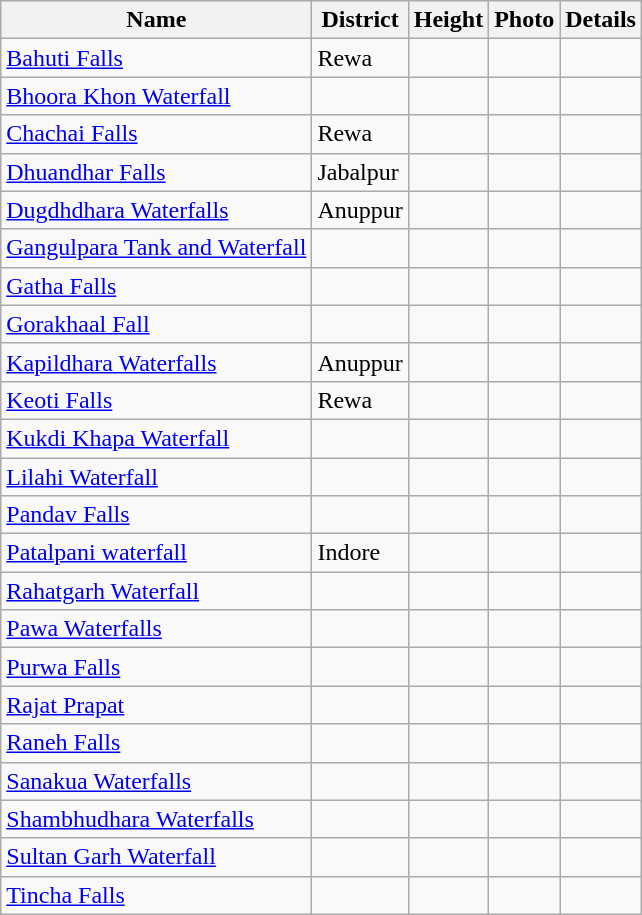<table class="wikitable sortable">
<tr>
<th>Name</th>
<th>District</th>
<th>Height</th>
<th class="unsortable">Photo</th>
<th>Details</th>
</tr>
<tr>
<td><a href='#'>Bahuti Falls</a></td>
<td>Rewa</td>
<td></td>
<td></td>
<td></td>
</tr>
<tr>
<td><a href='#'>Bhoora Khon Waterfall</a></td>
<td></td>
<td></td>
<td></td>
<td></td>
</tr>
<tr>
<td><a href='#'>Chachai Falls</a></td>
<td>Rewa</td>
<td></td>
<td></td>
<td></td>
</tr>
<tr>
<td><a href='#'>Dhuandhar Falls</a></td>
<td>Jabalpur</td>
<td></td>
<td></td>
<td></td>
</tr>
<tr>
<td><a href='#'>Dugdhdhara Waterfalls</a></td>
<td>Anuppur</td>
<td></td>
<td></td>
<td></td>
</tr>
<tr>
<td><a href='#'>Gangulpara Tank and Waterfall</a></td>
<td></td>
<td></td>
<td></td>
<td></td>
</tr>
<tr>
<td><a href='#'>Gatha Falls</a></td>
<td></td>
<td></td>
<td></td>
<td></td>
</tr>
<tr>
<td><a href='#'>Gorakhaal Fall</a></td>
<td></td>
<td></td>
<td></td>
<td></td>
</tr>
<tr>
<td><a href='#'>Kapildhara Waterfalls</a></td>
<td>Anuppur</td>
<td></td>
<td></td>
<td></td>
</tr>
<tr>
<td><a href='#'>Keoti Falls</a></td>
<td>Rewa</td>
<td></td>
<td></td>
<td></td>
</tr>
<tr>
<td><a href='#'>Kukdi Khapa Waterfall</a></td>
<td></td>
<td></td>
<td></td>
<td></td>
</tr>
<tr>
<td><a href='#'>Lilahi Waterfall</a></td>
<td></td>
<td></td>
<td></td>
<td></td>
</tr>
<tr>
<td><a href='#'>Pandav Falls</a></td>
<td></td>
<td></td>
<td></td>
<td></td>
</tr>
<tr>
<td><a href='#'>Patalpani waterfall</a></td>
<td>Indore</td>
<td></td>
<td></td>
<td></td>
</tr>
<tr>
<td><a href='#'>Rahatgarh Waterfall</a></td>
<td Sagar></td>
<td></td>
<td></td>
<td></td>
</tr>
<tr>
<td><a href='#'>Pawa Waterfalls</a></td>
<td></td>
<td></td>
<td></td>
<td></td>
</tr>
<tr>
<td><a href='#'>Purwa Falls</a></td>
<td></td>
<td></td>
<td></td>
<td></td>
</tr>
<tr>
<td><a href='#'>Rajat Prapat</a></td>
<td></td>
<td></td>
<td></td>
<td></td>
</tr>
<tr>
<td><a href='#'>Raneh Falls</a></td>
<td></td>
<td></td>
<td></td>
<td></td>
</tr>
<tr>
<td><a href='#'>Sanakua Waterfalls</a></td>
<td></td>
<td></td>
<td></td>
<td></td>
</tr>
<tr>
<td><a href='#'>Shambhudhara Waterfalls</a></td>
<td></td>
<td></td>
<td></td>
<td></td>
</tr>
<tr>
<td><a href='#'>Sultan Garh Waterfall</a></td>
<td></td>
<td></td>
<td></td>
<td></td>
</tr>
<tr>
<td><a href='#'>Tincha Falls</a></td>
<td></td>
<td></td>
<td></td>
<td></td>
</tr>
</table>
